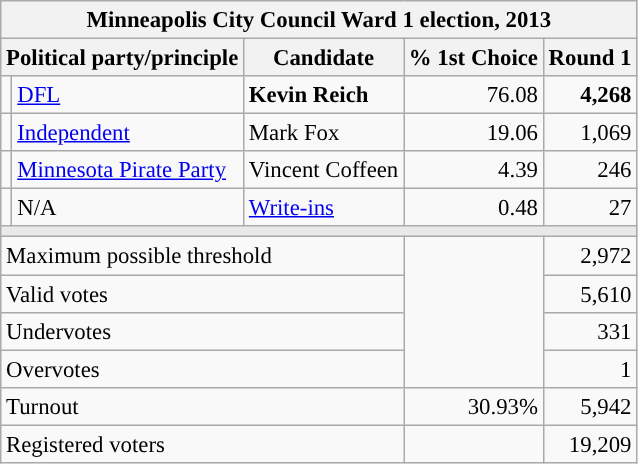<table class="wikitable" style="font-size:95%">
<tr>
<th colspan="5">Minneapolis City Council Ward 1 election, 2013</th>
</tr>
<tr>
<th colspan="2">Political party/principle</th>
<th>Candidate</th>
<th>% 1st Choice</th>
<th>Round 1</th>
</tr>
<tr>
<td style="background-color:"></td>
<td><a href='#'>DFL</a></td>
<td><strong>Kevin Reich</strong></td>
<td align="right">76.08</td>
<td align="right"><strong>4,268</strong></td>
</tr>
<tr>
<td style="background-color:"></td>
<td><a href='#'>Independent</a></td>
<td>Mark Fox</td>
<td align="right">19.06</td>
<td align="right">1,069</td>
</tr>
<tr>
<td style="background-color:"></td>
<td><a href='#'>Minnesota Pirate Party</a></td>
<td>Vincent Coffeen</td>
<td align="right">4.39</td>
<td align="right">246</td>
</tr>
<tr>
<td style="background-color:"></td>
<td>N/A</td>
<td><a href='#'>Write-ins</a></td>
<td align="right">0.48</td>
<td align="right">27</td>
</tr>
<tr>
<td colspan="5" style="background: #E9E9E9"></td>
</tr>
<tr>
<td colspan="3">Maximum possible threshold</td>
<td rowspan="4"></td>
<td align="right">2,972</td>
</tr>
<tr>
<td colspan="3">Valid votes</td>
<td align="right">5,610</td>
</tr>
<tr>
<td colspan="3">Undervotes</td>
<td align="right">331</td>
</tr>
<tr>
<td colspan="3">Overvotes</td>
<td align="right">1</td>
</tr>
<tr>
<td colspan="3">Turnout</td>
<td align="right">30.93%</td>
<td align="right">5,942</td>
</tr>
<tr>
<td colspan="3">Registered voters</td>
<td></td>
<td align="right">19,209</td>
</tr>
</table>
